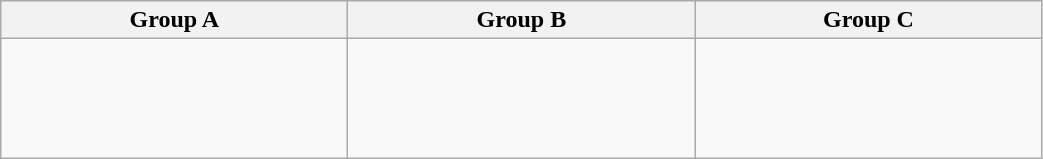<table class="wikitable" style="width:55%;">
<tr>
<th width=33%>Group A</th>
<th width=33%>Group B</th>
<th width=33%>Group C</th>
</tr>
<tr>
<td><br><br><br><br></td>
<td><br><br><br><br><s></s></td>
<td><br><br><br><br></td>
</tr>
</table>
